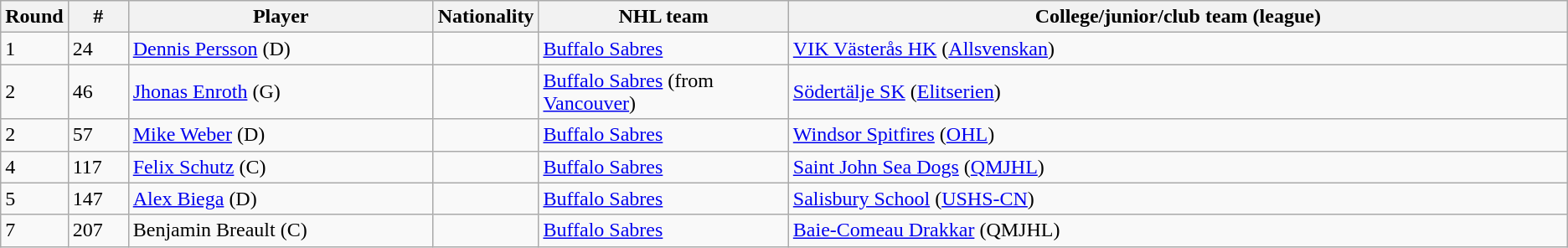<table class="wikitable">
<tr align="center">
<th bgcolor="#DDDDFF" width="4.0%">Round</th>
<th bgcolor="#DDDDFF" width="4.0%">#</th>
<th bgcolor="#DDDDFF" width="21.0%">Player</th>
<th bgcolor="#DDDDFF" width="21.0">Nationality</th>
<th bgcolor="#DDDDFF" width="17.0%">NHL team</th>
<th bgcolor="#DDDDFF" width="100.0%">College/junior/club team (league)</th>
</tr>
<tr>
<td>1</td>
<td>24</td>
<td><a href='#'>Dennis Persson</a>  (D)</td>
<td></td>
<td><a href='#'>Buffalo Sabres</a></td>
<td><a href='#'>VIK Västerås HK</a> (<a href='#'>Allsvenskan</a>)</td>
</tr>
<tr>
<td>2</td>
<td>46</td>
<td><a href='#'>Jhonas Enroth</a>  (G)</td>
<td></td>
<td><a href='#'>Buffalo Sabres</a> (from <a href='#'>Vancouver</a>)</td>
<td><a href='#'>Södertälje SK</a>  (<a href='#'>Elitserien</a>)</td>
</tr>
<tr>
<td>2</td>
<td>57</td>
<td><a href='#'>Mike Weber</a>  (D)</td>
<td></td>
<td><a href='#'>Buffalo Sabres</a></td>
<td><a href='#'>Windsor Spitfires</a> (<a href='#'>OHL</a>)</td>
</tr>
<tr>
<td>4</td>
<td>117</td>
<td><a href='#'>Felix Schutz</a> (C)</td>
<td></td>
<td><a href='#'>Buffalo Sabres</a></td>
<td><a href='#'>Saint John Sea Dogs</a> (<a href='#'>QMJHL</a>)</td>
</tr>
<tr>
<td>5</td>
<td>147</td>
<td><a href='#'>Alex Biega</a> (D)</td>
<td></td>
<td><a href='#'>Buffalo Sabres</a></td>
<td><a href='#'>Salisbury School</a> (<a href='#'>USHS-CN</a>)</td>
</tr>
<tr>
<td>7</td>
<td>207</td>
<td>Benjamin Breault (C)</td>
<td></td>
<td><a href='#'>Buffalo Sabres</a></td>
<td><a href='#'>Baie-Comeau Drakkar</a> (QMJHL)</td>
</tr>
</table>
